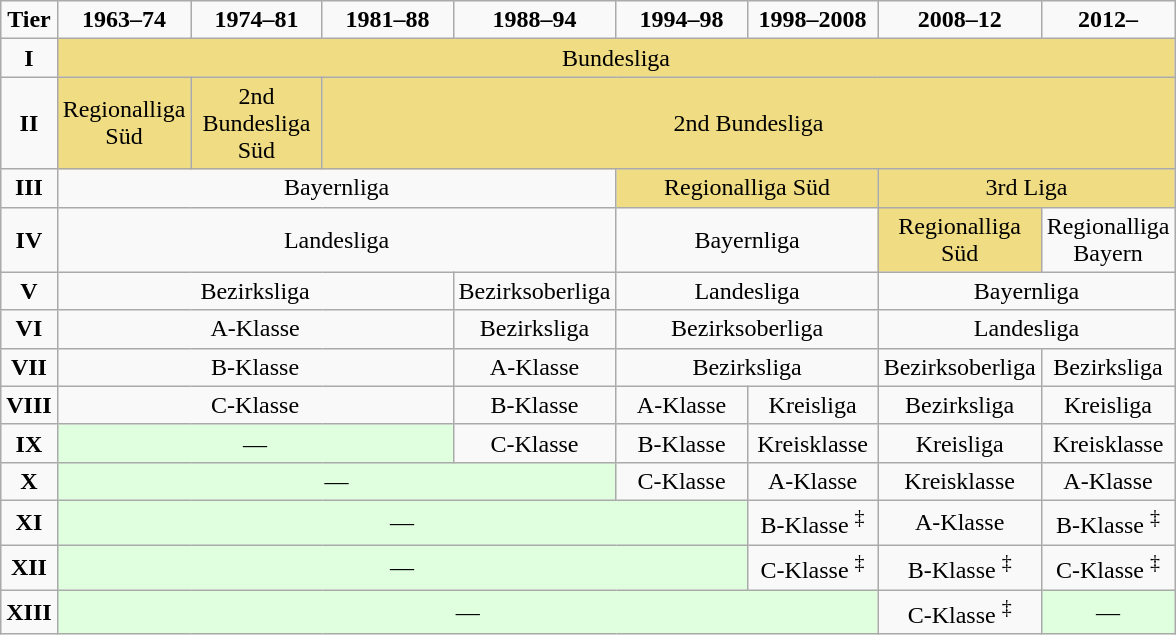<table class="wikitable">
<tr align="center">
<td><strong>Tier</strong></td>
<td width="80"><strong>1963–74</strong></td>
<td width="80"><strong>1974–81</strong></td>
<td width="80"><strong>1981–88</strong></td>
<td width="80"><strong>1988–94</strong></td>
<td width="80"><strong>1994–98</strong></td>
<td width="80"><strong>1998–2008</strong></td>
<td width="80"><strong>2008–12</strong></td>
<td width="80"><strong>2012–</strong></td>
</tr>
<tr align="center">
<td><strong>I</strong></td>
<td colspan=8 bgcolor="#F0DC82">Bundesliga</td>
</tr>
<tr align="center">
<td><strong>II</strong></td>
<td bgcolor="#F0DC82">Regionalliga Süd</td>
<td bgcolor="#F0DC82">2nd Bundesliga Süd</td>
<td colspan=6 bgcolor="#F0DC82">2nd Bundesliga</td>
</tr>
<tr align="center">
<td><strong>III</strong></td>
<td colspan=4>Bayernliga</td>
<td colspan=2 bgcolor="#F0DC82">Regionalliga Süd</td>
<td colspan=2 bgcolor="#F0DC82">3rd Liga</td>
</tr>
<tr align="center">
<td><strong>IV</strong></td>
<td colspan=4>Landesliga</td>
<td colspan=2>Bayernliga</td>
<td bgcolor="#F0DC82">Regionalliga Süd</td>
<td>Regionalliga Bayern</td>
</tr>
<tr align="center">
<td><strong>V</strong></td>
<td colspan=3>Bezirksliga</td>
<td>Bezirksoberliga</td>
<td colspan=2>Landesliga</td>
<td colspan=2>Bayernliga</td>
</tr>
<tr align="center">
<td><strong>VI</strong></td>
<td colspan=3>A-Klasse</td>
<td>Bezirksliga</td>
<td colspan=2>Bezirksoberliga</td>
<td colspan=2>Landesliga</td>
</tr>
<tr align="center">
<td><strong>VII</strong></td>
<td colspan=3>B-Klasse</td>
<td>A-Klasse</td>
<td colspan=2>Bezirksliga</td>
<td>Bezirksoberliga</td>
<td>Bezirksliga</td>
</tr>
<tr align="center">
<td><strong>VIII</strong></td>
<td colspan=3>C-Klasse</td>
<td>B-Klasse</td>
<td>A-Klasse</td>
<td>Kreisliga</td>
<td>Bezirksliga</td>
<td>Kreisliga</td>
</tr>
<tr align="center">
<td><strong>IX</strong></td>
<td colspan=3 bgcolor="#dfffdf">—</td>
<td>C-Klasse</td>
<td>B-Klasse</td>
<td>Kreisklasse</td>
<td>Kreisliga</td>
<td>Kreisklasse</td>
</tr>
<tr align="center">
<td><strong>X</strong></td>
<td colspan=4 bgcolor="#dfffdf">—</td>
<td>C-Klasse</td>
<td>A-Klasse</td>
<td>Kreisklasse</td>
<td>A-Klasse</td>
</tr>
<tr align="center">
<td><strong>XI</strong></td>
<td colspan=5 bgcolor="#dfffdf">—</td>
<td>B-Klasse <sup>‡</sup></td>
<td>A-Klasse</td>
<td>B-Klasse <sup>‡</sup></td>
</tr>
<tr align="center">
<td><strong>XII</strong></td>
<td colspan=5 bgcolor="#dfffdf">—</td>
<td>C-Klasse <sup>‡</sup></td>
<td>B-Klasse <sup>‡</sup></td>
<td>C-Klasse <sup>‡</sup></td>
</tr>
<tr align="center">
<td><strong>XIII</strong></td>
<td colspan=6 bgcolor="#dfffdf">—</td>
<td>C-Klasse <sup>‡</sup></td>
<td bgcolor="#dfffdf">—</td>
</tr>
</table>
